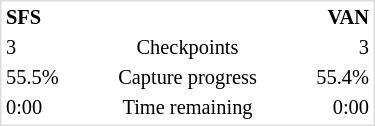<table class="floatright" style="text-align:center; font-size:85%; border:1px solid #ddd; width:250px">
<tr>
<th style="text-align:left; width:25%;">SFS</th>
<th style="width:50%;"></th>
<th style="text-align:right; width:25%;">VAN</th>
</tr>
<tr>
<td style="text-align:left;">3</td>
<td>Checkpoints</td>
<td style="text-align:right;">3</td>
</tr>
<tr>
<td style="text-align:left;">55.5%</td>
<td>Capture progress</td>
<td style="text-align:right;">55.4%</td>
</tr>
<tr>
<td style="text-align:left;">0:00</td>
<td>Time remaining</td>
<td style="text-align:right;">0:00</td>
</tr>
</table>
